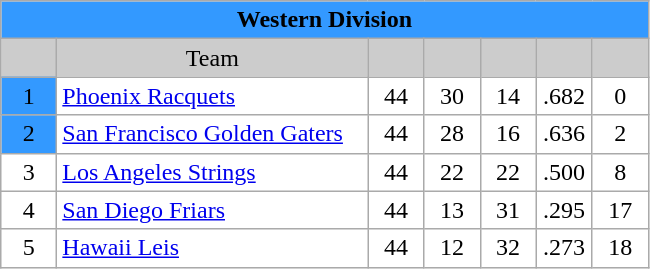<table class="wikitable" style="margin:1em; clear:right; text-align:left; line-height:normal; width=50%">
<tr>
<td style="text-align:center; background-color:#3399FF" colspan="7"><strong>Western Division</strong></td>
</tr>
<tr>
<td style="text-align:center; background-color:#CCCCCC; width:30px"></td>
<td style="text-align:center; background-color:#CCCCCC; width:200px">Team</td>
<td style="text-align:center; background-color:#CCCCCC; width:30px"></td>
<td style="text-align:center; background-color:#CCCCCC; width:30px"></td>
<td style="text-align:center; background-color:#CCCCCC; width:30px"></td>
<td style="text-align:center; background-color:#CCCCCC; width:30px"></td>
<td style="text-align:center; background-color:#CCCCCC; width:30px"></td>
</tr>
<tr>
<td style="text-align:center; background-color:#3399FF; width:30px">1</td>
<td style="text-align:left; background:white; width:150px"><a href='#'>Phoenix Racquets</a></td>
<td style="text-align:center; background:white; width:30px">44</td>
<td style="text-align:center; background:white; width:30px">30</td>
<td style="text-align:center; background:white; width:30px">14</td>
<td style="text-align:center; background:white; width:30px">.682</td>
<td style="text-align:center; background:white; width:30px">0</td>
</tr>
<tr>
<td style="text-align:center; background:#3399FF; width:30px">2</td>
<td style="text-align:left; background:white; width:150px"><a href='#'>San Francisco Golden Gaters</a></td>
<td style="text-align:center; background:white; width:30px">44</td>
<td style="text-align:center; background:white; width:30px">28</td>
<td style="text-align:center; background:white; width:30px">16</td>
<td style="text-align:center; background:white; width:30px">.636</td>
<td style="text-align:center; background:white; width:30px">2</td>
</tr>
<tr>
<td style="text-align:center; background:white; width:30px">3</td>
<td style="text-align:left; background:white; width:150px"><a href='#'>Los Angeles Strings</a></td>
<td style="text-align:center; background:white; width:30px">44</td>
<td style="text-align:center; background:white; width:30px">22</td>
<td style="text-align:center; background:white; width:30px">22</td>
<td style="text-align:center; background:white; width:30px">.500</td>
<td style="text-align:center; background:white; width:30px">8</td>
</tr>
<tr>
<td style="text-align:center; background:white; width:30px">4</td>
<td style="text-align:left; background:white; width:150px"><a href='#'>San Diego Friars</a></td>
<td style="text-align:center; background:white; width:30px">44</td>
<td style="text-align:center; background:white; width:30px">13</td>
<td style="text-align:center; background:white; width:30px">31</td>
<td style="text-align:center; background:white; width:30px">.295</td>
<td style="text-align:center; background:white; width:30px">17</td>
</tr>
<tr>
<td style="text-align:center; background:white; width:30px">5</td>
<td style="text-align:left; background:white; width:150px"><a href='#'>Hawaii Leis</a></td>
<td style="text-align:center; background:white; width:30px">44</td>
<td style="text-align:center; background:white; width:30px">12</td>
<td style="text-align:center; background:white; width:30px">32</td>
<td style="text-align:center; background:white; width:30px">.273</td>
<td style="text-align:center; background:white; width:30px">18</td>
</tr>
</table>
